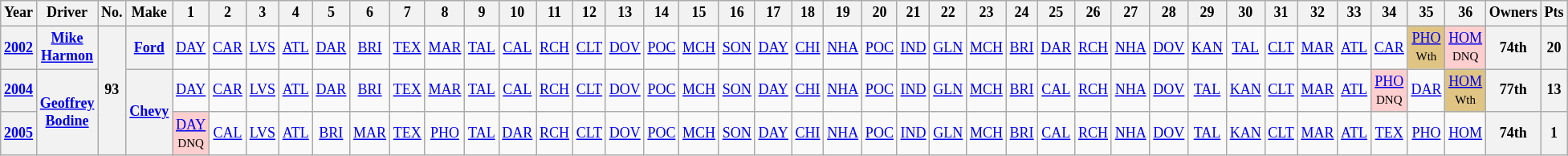<table class="wikitable" style="text-align:center; font-size:75%">
<tr>
<th>Year</th>
<th>Driver</th>
<th>No.</th>
<th>Make</th>
<th>1</th>
<th>2</th>
<th>3</th>
<th>4</th>
<th>5</th>
<th>6</th>
<th>7</th>
<th>8</th>
<th>9</th>
<th>10</th>
<th>11</th>
<th>12</th>
<th>13</th>
<th>14</th>
<th>15</th>
<th>16</th>
<th>17</th>
<th>18</th>
<th>19</th>
<th>20</th>
<th>21</th>
<th>22</th>
<th>23</th>
<th>24</th>
<th>25</th>
<th>26</th>
<th>27</th>
<th>28</th>
<th>29</th>
<th>30</th>
<th>31</th>
<th>32</th>
<th>33</th>
<th>34</th>
<th>35</th>
<th>36</th>
<th>Owners</th>
<th>Pts</th>
</tr>
<tr>
<th><a href='#'>2002</a></th>
<th><a href='#'>Mike Harmon</a></th>
<th rowspan=3>93</th>
<th><a href='#'>Ford</a></th>
<td><a href='#'>DAY</a></td>
<td><a href='#'>CAR</a></td>
<td><a href='#'>LVS</a></td>
<td><a href='#'>ATL</a></td>
<td><a href='#'>DAR</a></td>
<td><a href='#'>BRI</a></td>
<td><a href='#'>TEX</a></td>
<td><a href='#'>MAR</a></td>
<td><a href='#'>TAL</a></td>
<td><a href='#'>CAL</a></td>
<td><a href='#'>RCH</a></td>
<td><a href='#'>CLT</a></td>
<td><a href='#'>DOV</a></td>
<td><a href='#'>POC</a></td>
<td><a href='#'>MCH</a></td>
<td><a href='#'>SON</a></td>
<td><a href='#'>DAY</a></td>
<td><a href='#'>CHI</a></td>
<td><a href='#'>NHA</a></td>
<td><a href='#'>POC</a></td>
<td><a href='#'>IND</a></td>
<td><a href='#'>GLN</a></td>
<td><a href='#'>MCH</a></td>
<td><a href='#'>BRI</a></td>
<td><a href='#'>DAR</a></td>
<td><a href='#'>RCH</a></td>
<td><a href='#'>NHA</a></td>
<td><a href='#'>DOV</a></td>
<td><a href='#'>KAN</a></td>
<td><a href='#'>TAL</a></td>
<td><a href='#'>CLT</a></td>
<td><a href='#'>MAR</a></td>
<td><a href='#'>ATL</a></td>
<td><a href='#'>CAR</a></td>
<td style="background:#DFC484;"><a href='#'>PHO</a><br><small>Wth</small></td>
<td style="background:#FFCFCF;"><a href='#'>HOM</a><br><small>DNQ</small></td>
<th>74th</th>
<th>20</th>
</tr>
<tr>
<th><a href='#'>2004</a></th>
<th rowspan=2><a href='#'>Geoffrey Bodine</a></th>
<th rowspan=2><a href='#'>Chevy</a></th>
<td><a href='#'>DAY</a></td>
<td><a href='#'>CAR</a></td>
<td><a href='#'>LVS</a></td>
<td><a href='#'>ATL</a></td>
<td><a href='#'>DAR</a></td>
<td><a href='#'>BRI</a></td>
<td><a href='#'>TEX</a></td>
<td><a href='#'>MAR</a></td>
<td><a href='#'>TAL</a></td>
<td><a href='#'>CAL</a></td>
<td><a href='#'>RCH</a></td>
<td><a href='#'>CLT</a></td>
<td><a href='#'>DOV</a></td>
<td><a href='#'>POC</a></td>
<td><a href='#'>MCH</a></td>
<td><a href='#'>SON</a></td>
<td><a href='#'>DAY</a></td>
<td><a href='#'>CHI</a></td>
<td><a href='#'>NHA</a></td>
<td><a href='#'>POC</a></td>
<td><a href='#'>IND</a></td>
<td><a href='#'>GLN</a></td>
<td><a href='#'>MCH</a></td>
<td><a href='#'>BRI</a></td>
<td><a href='#'>CAL</a></td>
<td><a href='#'>RCH</a></td>
<td><a href='#'>NHA</a></td>
<td><a href='#'>DOV</a></td>
<td><a href='#'>TAL</a></td>
<td><a href='#'>KAN</a></td>
<td><a href='#'>CLT</a></td>
<td><a href='#'>MAR</a></td>
<td><a href='#'>ATL</a></td>
<td style="background:#FFCFCF;"><a href='#'>PHO</a><br><small>DNQ</small></td>
<td><a href='#'>DAR</a></td>
<td style="background:#DFC484;"><a href='#'>HOM</a><br><small>Wth</small></td>
<th>77th</th>
<th>13</th>
</tr>
<tr>
<th><a href='#'>2005</a></th>
<td style="background:#FFCFCF;"><a href='#'>DAY</a><br><small>DNQ</small></td>
<td><a href='#'>CAL</a></td>
<td><a href='#'>LVS</a></td>
<td><a href='#'>ATL</a></td>
<td><a href='#'>BRI</a></td>
<td><a href='#'>MAR</a></td>
<td><a href='#'>TEX</a></td>
<td><a href='#'>PHO</a></td>
<td><a href='#'>TAL</a></td>
<td><a href='#'>DAR</a></td>
<td><a href='#'>RCH</a></td>
<td><a href='#'>CLT</a></td>
<td><a href='#'>DOV</a></td>
<td><a href='#'>POC</a></td>
<td><a href='#'>MCH</a></td>
<td><a href='#'>SON</a></td>
<td><a href='#'>DAY</a></td>
<td><a href='#'>CHI</a></td>
<td><a href='#'>NHA</a></td>
<td><a href='#'>POC</a></td>
<td><a href='#'>IND</a></td>
<td><a href='#'>GLN</a></td>
<td><a href='#'>MCH</a></td>
<td><a href='#'>BRI</a></td>
<td><a href='#'>CAL</a></td>
<td><a href='#'>RCH</a></td>
<td><a href='#'>NHA</a></td>
<td><a href='#'>DOV</a></td>
<td><a href='#'>TAL</a></td>
<td><a href='#'>KAN</a></td>
<td><a href='#'>CLT</a></td>
<td><a href='#'>MAR</a></td>
<td><a href='#'>ATL</a></td>
<td><a href='#'>TEX</a></td>
<td><a href='#'>PHO</a></td>
<td><a href='#'>HOM</a></td>
<th>74th</th>
<th>1</th>
</tr>
</table>
